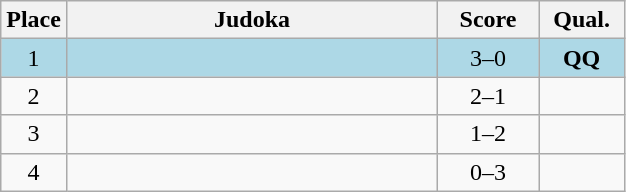<table class=wikitable style="text-align:center">
<tr>
<th width=20>Place</th>
<th width=240>Judoka</th>
<th width=60>Score</th>
<th width=50>Qual.</th>
</tr>
<tr bgcolor=lightblue>
<td>1</td>
<td align=left></td>
<td>3–0</td>
<td><strong>QQ</strong></td>
</tr>
<tr>
<td>2</td>
<td align=left></td>
<td>2–1</td>
<td></td>
</tr>
<tr>
<td>3</td>
<td align=left></td>
<td>1–2</td>
<td></td>
</tr>
<tr>
<td>4</td>
<td align=left></td>
<td>0–3</td>
<td></td>
</tr>
</table>
